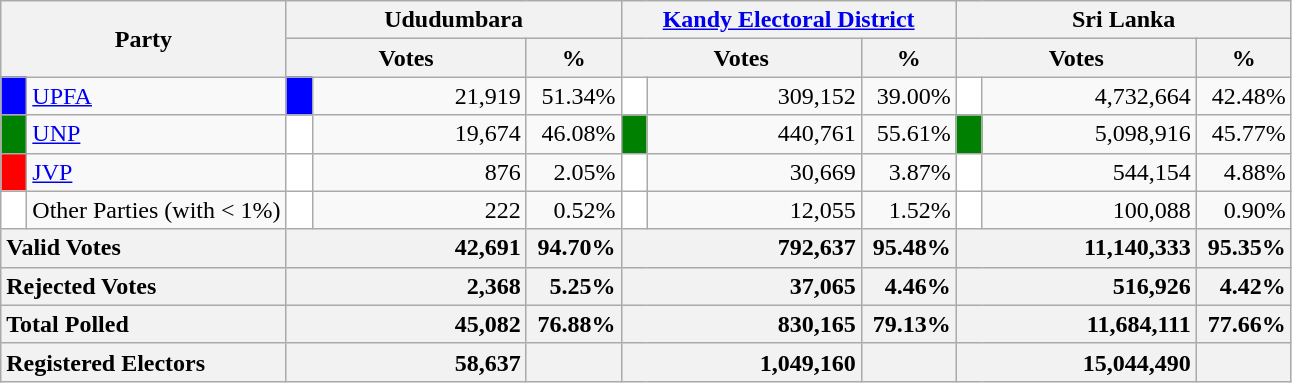<table class="wikitable">
<tr>
<th colspan="2" width="144px"rowspan="2">Party</th>
<th colspan="3" width="216px">Ududumbara</th>
<th colspan="3" width="216px"><a href='#'>Kandy Electoral District</a></th>
<th colspan="3" width="216px">Sri Lanka</th>
</tr>
<tr>
<th colspan="2" width="144px">Votes</th>
<th>%</th>
<th colspan="2" width="144px">Votes</th>
<th>%</th>
<th colspan="2" width="144px">Votes</th>
<th>%</th>
</tr>
<tr>
<td style="background-color:blue;" width="10px"></td>
<td style="text-align:left;"><a href='#'>UPFA</a></td>
<td style="background-color:blue;" width="10px"></td>
<td style="text-align:right;">21,919</td>
<td style="text-align:right;">51.34%</td>
<td style="background-color:white;" width="10px"></td>
<td style="text-align:right;">309,152</td>
<td style="text-align:right;">39.00%</td>
<td style="background-color:white;" width="10px"></td>
<td style="text-align:right;">4,732,664</td>
<td style="text-align:right;">42.48%</td>
</tr>
<tr>
<td style="background-color:green;" width="10px"></td>
<td style="text-align:left;"><a href='#'>UNP</a></td>
<td style="background-color:white;" width="10px"></td>
<td style="text-align:right;">19,674</td>
<td style="text-align:right;">46.08%</td>
<td style="background-color:green;" width="10px"></td>
<td style="text-align:right;">440,761</td>
<td style="text-align:right;">55.61%</td>
<td style="background-color:green;" width="10px"></td>
<td style="text-align:right;">5,098,916</td>
<td style="text-align:right;">45.77%</td>
</tr>
<tr>
<td style="background-color:red;" width="10px"></td>
<td style="text-align:left;"><a href='#'>JVP</a></td>
<td style="background-color:white;" width="10px"></td>
<td style="text-align:right;">876</td>
<td style="text-align:right;">2.05%</td>
<td style="background-color:white;" width="10px"></td>
<td style="text-align:right;">30,669</td>
<td style="text-align:right;">3.87%</td>
<td style="background-color:white;" width="10px"></td>
<td style="text-align:right;">544,154</td>
<td style="text-align:right;">4.88%</td>
</tr>
<tr>
<td style="background-color:white;" width="10px"></td>
<td style="text-align:left;">Other Parties (with < 1%)</td>
<td style="background-color:white;" width="10px"></td>
<td style="text-align:right;">222</td>
<td style="text-align:right;">0.52%</td>
<td style="background-color:white;" width="10px"></td>
<td style="text-align:right;">12,055</td>
<td style="text-align:right;">1.52%</td>
<td style="background-color:white;" width="10px"></td>
<td style="text-align:right;">100,088</td>
<td style="text-align:right;">0.90%</td>
</tr>
<tr>
<th colspan="2" width="144px"style="text-align:left;">Valid Votes</th>
<th style="text-align:right;"colspan="2" width="144px">42,691</th>
<th style="text-align:right;">94.70%</th>
<th style="text-align:right;"colspan="2" width="144px">792,637</th>
<th style="text-align:right;">95.48%</th>
<th style="text-align:right;"colspan="2" width="144px">11,140,333</th>
<th style="text-align:right;">95.35%</th>
</tr>
<tr>
<th colspan="2" width="144px"style="text-align:left;">Rejected Votes</th>
<th style="text-align:right;"colspan="2" width="144px">2,368</th>
<th style="text-align:right;">5.25%</th>
<th style="text-align:right;"colspan="2" width="144px">37,065</th>
<th style="text-align:right;">4.46%</th>
<th style="text-align:right;"colspan="2" width="144px">516,926</th>
<th style="text-align:right;">4.42%</th>
</tr>
<tr>
<th colspan="2" width="144px"style="text-align:left;">Total Polled</th>
<th style="text-align:right;"colspan="2" width="144px">45,082</th>
<th style="text-align:right;">76.88%</th>
<th style="text-align:right;"colspan="2" width="144px">830,165</th>
<th style="text-align:right;">79.13%</th>
<th style="text-align:right;"colspan="2" width="144px">11,684,111</th>
<th style="text-align:right;">77.66%</th>
</tr>
<tr>
<th colspan="2" width="144px"style="text-align:left;">Registered Electors</th>
<th style="text-align:right;"colspan="2" width="144px">58,637</th>
<th></th>
<th style="text-align:right;"colspan="2" width="144px">1,049,160</th>
<th></th>
<th style="text-align:right;"colspan="2" width="144px">15,044,490</th>
<th></th>
</tr>
</table>
